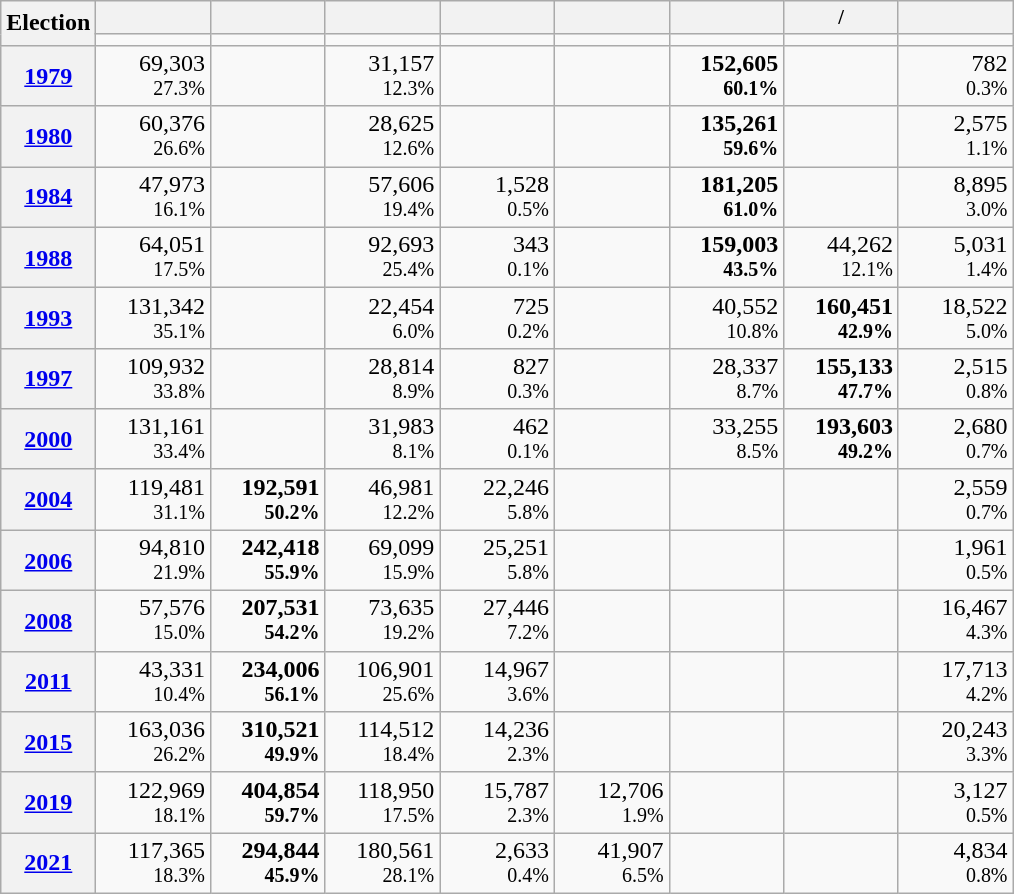<table class="wikitable" style="text-align:right; line-height:16px">
<tr>
<th rowspan="2">Election</th>
<th width="70" style="font-size:85%"></th>
<th width="70" style="font-size:85%"></th>
<th width="70" style="font-size:85%"></th>
<th width="70" style="font-size:85%"></th>
<th width="70" style="font-size:85%"></th>
<th width="70" style="font-size:85%"></th>
<th width="70" style="font-size:85%"> /<br></th>
<th width="70" style="font-size:85%"></th>
</tr>
<tr>
<td></td>
<td></td>
<td></td>
<td></td>
<td></td>
<td></td>
<td></td>
<td></td>
</tr>
<tr>
<th scope="row"><a href='#'>1979</a></th>
<td>69,303<br><small>27.3%</small></td>
<td></td>
<td>31,157<br><small>12.3%</small></td>
<td></td>
<td></td>
<td><strong>152,605<br><small>60.1%</small></strong></td>
<td></td>
<td>782<br><small>0.3%</small></td>
</tr>
<tr>
<th scope="row"><a href='#'>1980</a></th>
<td>60,376<br><small>26.6%</small></td>
<td></td>
<td>28,625<br><small>12.6%</small></td>
<td></td>
<td></td>
<td><strong>135,261<br><small>59.6%</small></strong></td>
<td></td>
<td>2,575<br><small>1.1%</small></td>
</tr>
<tr>
<th scope="row"><a href='#'>1984</a></th>
<td>47,973<br><small>16.1%</small></td>
<td></td>
<td>57,606<br><small>19.4%</small></td>
<td>1,528<br><small>0.5%</small></td>
<td></td>
<td><strong>181,205<br><small>61.0%</small></strong></td>
<td></td>
<td>8,895<br><small>3.0%</small></td>
</tr>
<tr>
<th scope="row"><a href='#'>1988</a></th>
<td>64,051<br><small>17.5%</small></td>
<td></td>
<td>92,693<br><small>25.4%</small></td>
<td>343<br><small>0.1%</small></td>
<td></td>
<td><strong>159,003<br><small>43.5%</small></strong></td>
<td>44,262<br><small>12.1%</small></td>
<td>5,031<br><small>1.4%</small></td>
</tr>
<tr>
<th scope="row"><a href='#'>1993</a></th>
<td>131,342<br><small>35.1%</small></td>
<td></td>
<td>22,454<br><small>6.0%</small></td>
<td>725<br><small>0.2%</small></td>
<td></td>
<td>40,552<br><small>10.8%</small></td>
<td><strong>160,451<br><small>42.9%</small></strong></td>
<td>18,522<br><small>5.0%</small></td>
</tr>
<tr>
<th scope="row"><a href='#'>1997</a></th>
<td>109,932<br><small>33.8%</small></td>
<td></td>
<td>28,814<br><small>8.9%</small></td>
<td>827<br><small>0.3%</small></td>
<td></td>
<td>28,337<br><small>8.7%</small></td>
<td><strong>155,133<br><small>47.7%</small></strong></td>
<td>2,515<br><small>0.8%</small></td>
</tr>
<tr>
<th scope="row"><a href='#'>2000</a></th>
<td>131,161<br><small>33.4%</small></td>
<td></td>
<td>31,983<br><small>8.1%</small></td>
<td>462<br><small>0.1%</small></td>
<td></td>
<td>33,255<br><small>8.5%</small></td>
<td><strong>193,603<br><small>49.2%</small></strong></td>
<td>2,680<br><small>0.7%</small></td>
</tr>
<tr>
<th scope="row"><a href='#'>2004</a></th>
<td>119,481<br><small>31.1%</small></td>
<td><strong>192,591<br><small>50.2%</small></strong></td>
<td>46,981<br><small>12.2%</small></td>
<td>22,246<br><small>5.8%</small></td>
<td></td>
<td></td>
<td></td>
<td>2,559<br><small>0.7%</small></td>
</tr>
<tr>
<th scope="row"><a href='#'>2006</a></th>
<td>94,810<br><small>21.9%</small></td>
<td><strong>242,418<br><small>55.9%</small></strong></td>
<td>69,099<br><small>15.9%</small></td>
<td>25,251<br><small>5.8%</small></td>
<td></td>
<td></td>
<td></td>
<td>1,961<br><small>0.5%</small></td>
</tr>
<tr>
<th scope="row"><a href='#'>2008</a></th>
<td>57,576<br><small>15.0%</small></td>
<td><strong>207,531<br><small>54.2%</small></strong></td>
<td>73,635<br><small>19.2%</small></td>
<td>27,446<br><small>7.2%</small></td>
<td></td>
<td></td>
<td></td>
<td>16,467<br><small>4.3%</small></td>
</tr>
<tr>
<th scope="row"><a href='#'>2011</a></th>
<td>43,331<br><small>10.4%</small></td>
<td><strong>234,006<br><small>56.1%</small></strong></td>
<td>106,901<br><small>25.6%</small></td>
<td>14,967<br><small>3.6%</small></td>
<td></td>
<td></td>
<td></td>
<td>17,713<br><small>4.2%</small></td>
</tr>
<tr>
<th scope="row"><a href='#'>2015</a></th>
<td>163,036<br><small>26.2%</small></td>
<td><strong>310,521<br><small>49.9%</small></strong></td>
<td>114,512<br><small>18.4%</small></td>
<td>14,236<br><small>2.3%</small></td>
<td></td>
<td></td>
<td></td>
<td>20,243<br><small>3.3%</small></td>
</tr>
<tr>
<th scope="row"><a href='#'>2019</a></th>
<td>122,969<br><small>18.1%</small></td>
<td><strong>404,854<br><small>59.7%</small></strong></td>
<td>118,950<br><small>17.5%</small></td>
<td>15,787<br><small>2.3%</small></td>
<td>12,706<br><small>1.9%</small></td>
<td></td>
<td></td>
<td>3,127<br><small>0.5%</small></td>
</tr>
<tr>
<th scope="row"><a href='#'>2021</a></th>
<td>117,365<br><small>18.3%</small></td>
<td><strong>294,844<br><small>45.9%</small></strong></td>
<td>180,561<br><small>28.1%</small></td>
<td>2,633<br><small>0.4%</small></td>
<td>41,907<br><small>6.5%</small></td>
<td></td>
<td></td>
<td>4,834<br><small>0.8%</small></td>
</tr>
</table>
